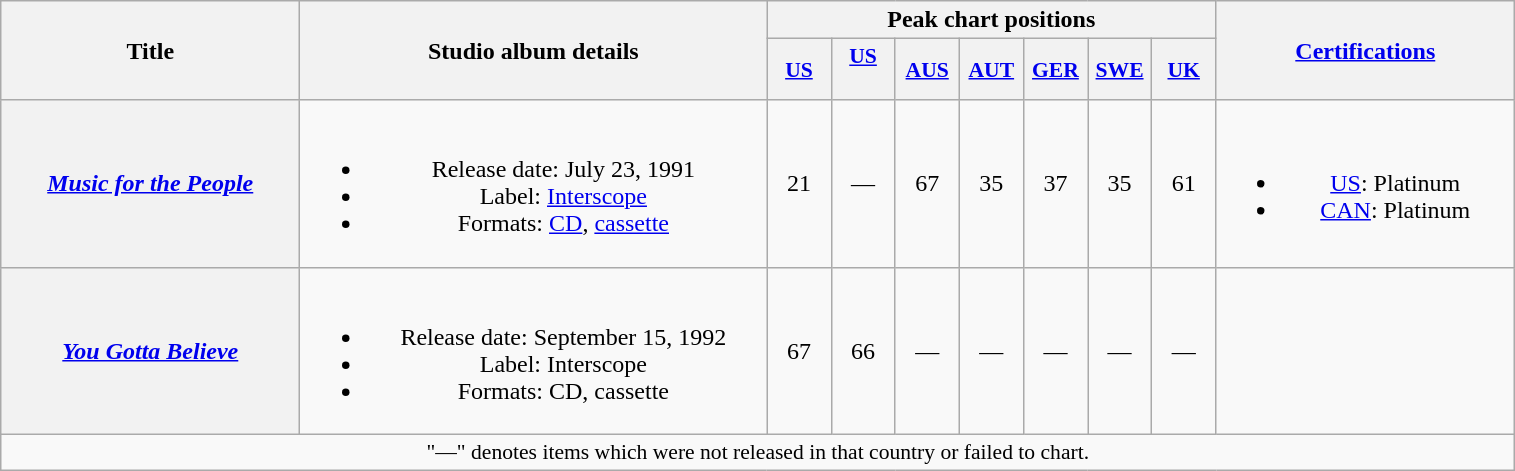<table class="wikitable plainrowheaders" style="text-align:center;">
<tr>
<th scope="col" rowspan="2" style="width:12em;">Title</th>
<th scope="col" rowspan="2" style="width:19em;">Studio album details</th>
<th scope="col" colspan="7">Peak chart positions</th>
<th scope="col" rowspan="2" style="width:12em;"><a href='#'>Certifications</a></th>
</tr>
<tr>
<th scope="col" style="width:2.5em; font-size:90%;"><a href='#'>US</a><br></th>
<th scope="col" style="width:2.5em; font-size:90%;"><a href='#'>US<br></a><br></th>
<th scope="col" style="width:2.5em; font-size:90%;"><a href='#'>AUS</a><br></th>
<th scope="col" style="width:2.5em; font-size:90%;"><a href='#'>AUT</a><br></th>
<th scope="col" style="width:2.5em; font-size:90%;"><a href='#'>GER</a><br></th>
<th scope="col" style="width:2.5em; font-size:90%;"><a href='#'>SWE</a><br></th>
<th scope="col" style="width:2.5em; font-size:90%;"><a href='#'>UK</a><br></th>
</tr>
<tr>
<th scope="row"><em><a href='#'>Music for the People</a></em></th>
<td><br><ul><li>Release date: July 23, 1991</li><li>Label: <a href='#'>Interscope</a></li><li>Formats: <a href='#'>CD</a>, <a href='#'>cassette</a></li></ul></td>
<td>21</td>
<td>—</td>
<td>67</td>
<td>35</td>
<td>37</td>
<td>35</td>
<td>61</td>
<td><br><ul><li><a href='#'>US</a>: Platinum</li><li><a href='#'>CAN</a>: Platinum</li></ul></td>
</tr>
<tr>
<th scope="row"><em><a href='#'>You Gotta Believe</a></em></th>
<td><br><ul><li>Release date: September 15, 1992</li><li>Label: Interscope</li><li>Formats: CD, cassette</li></ul></td>
<td>67</td>
<td>66</td>
<td>—</td>
<td>—</td>
<td>—</td>
<td>—</td>
<td>—</td>
<td></td>
</tr>
<tr>
<td colspan="14" style="font-size:90%">"—" denotes items which were not released in that country or failed to chart.</td>
</tr>
</table>
